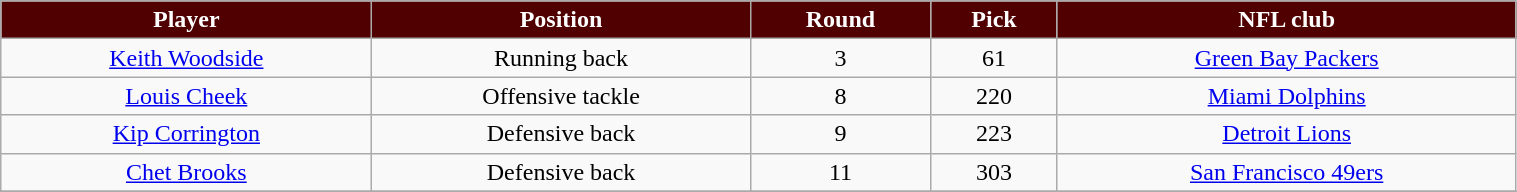<table class="wikitable" width="80%">
<tr align="center"  style="background:#500000; color:#FFFFFF;">
<td><strong>Player</strong></td>
<td><strong>Position</strong></td>
<td><strong>Round</strong></td>
<td><strong>Pick</strong></td>
<td><strong>NFL club</strong></td>
</tr>
<tr align="center" bgcolor="">
<td><a href='#'>Keith Woodside</a></td>
<td>Running back</td>
<td>3</td>
<td>61</td>
<td><a href='#'>Green Bay Packers</a></td>
</tr>
<tr align="center" bgcolor="">
<td><a href='#'>Louis Cheek</a></td>
<td>Offensive tackle</td>
<td>8</td>
<td>220</td>
<td><a href='#'>Miami Dolphins</a></td>
</tr>
<tr align="center" bgcolor="">
<td><a href='#'>Kip Corrington</a></td>
<td>Defensive back</td>
<td>9</td>
<td>223</td>
<td><a href='#'>Detroit Lions</a></td>
</tr>
<tr align="center" bgcolor="">
<td><a href='#'>Chet Brooks</a></td>
<td>Defensive back</td>
<td>11</td>
<td>303</td>
<td><a href='#'>San Francisco 49ers</a></td>
</tr>
<tr align="center" bgcolor="">
</tr>
</table>
